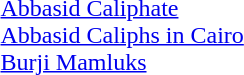<table - valign=top>
<tr>
<td colspan=100% style="text-align:left"><br> <a href='#'>Abbasid Caliphate</a> <br>
 <a href='#'>Abbasid Caliphs in Cairo</a> <br>
 <a href='#'>Burji Mamluks</a></td>
</tr>
</table>
